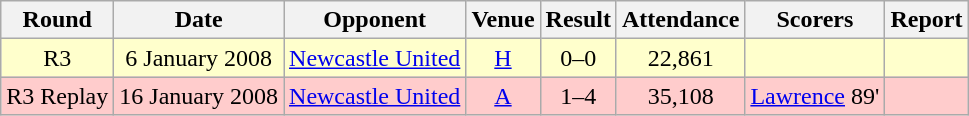<table class="wikitable" style="font-size:100%; text-align:center">
<tr>
<th>Round</th>
<th>Date</th>
<th>Opponent</th>
<th>Venue</th>
<th>Result</th>
<th>Attendance</th>
<th>Scorers</th>
<th>Report</th>
</tr>
<tr style="background-color: #FFFFCC;">
<td>R3</td>
<td>6 January 2008</td>
<td><a href='#'>Newcastle United</a></td>
<td><a href='#'>H</a></td>
<td>0–0</td>
<td>22,861</td>
<td></td>
<td></td>
</tr>
<tr style="background-color: #FFCCCC;">
<td>R3 Replay</td>
<td>16 January 2008</td>
<td><a href='#'>Newcastle United</a></td>
<td><a href='#'>A</a></td>
<td>1–4</td>
<td>35,108</td>
<td><a href='#'>Lawrence</a> 89'</td>
<td></td>
</tr>
</table>
